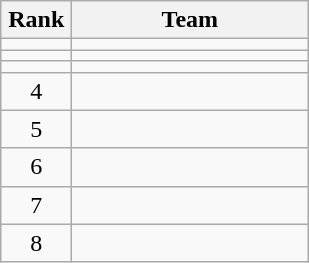<table class="wikitable" style="text-align: center;">
<tr>
<th width=40>Rank</th>
<th width=150>Team</th>
</tr>
<tr>
<td></td>
<td align=left></td>
</tr>
<tr>
<td></td>
<td align=left></td>
</tr>
<tr>
<td></td>
<td align=left></td>
</tr>
<tr>
<td>4</td>
<td align=left></td>
</tr>
<tr>
<td>5</td>
<td align=left></td>
</tr>
<tr>
<td>6</td>
<td align=left></td>
</tr>
<tr>
<td>7</td>
<td align=left></td>
</tr>
<tr>
<td>8</td>
<td align=left></td>
</tr>
</table>
